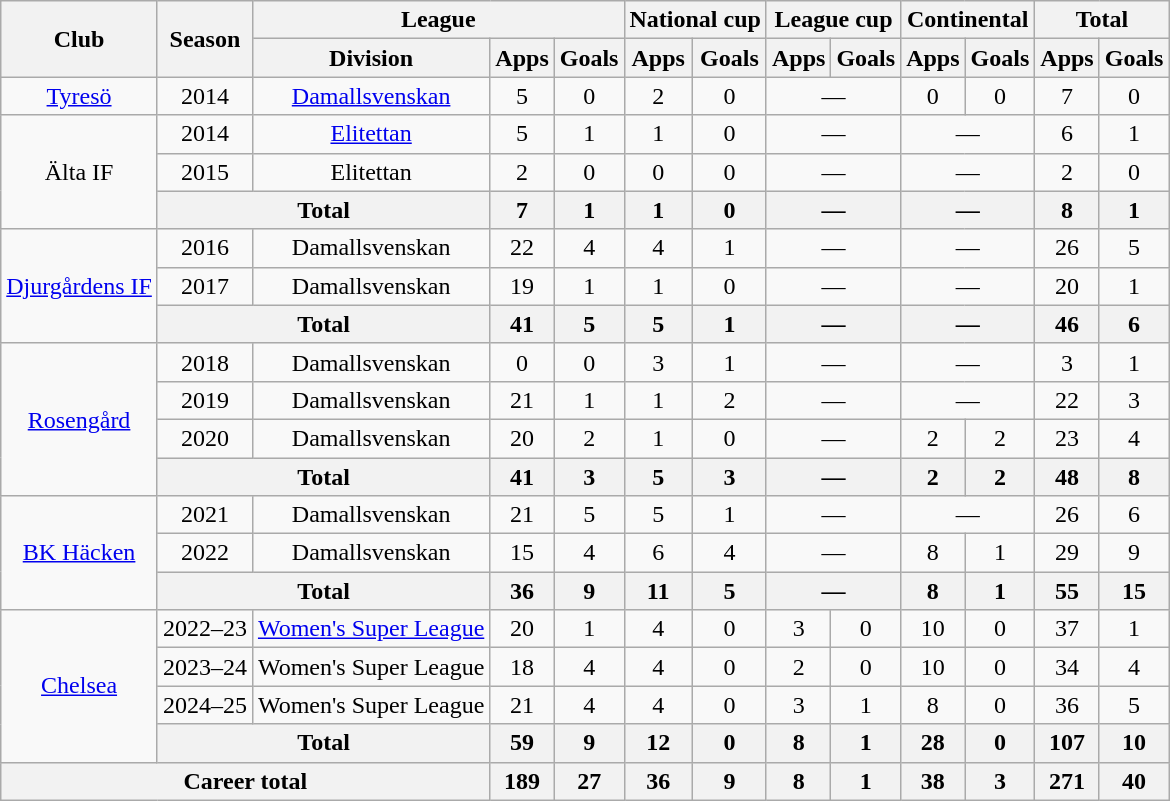<table class="wikitable" style="text-align:center">
<tr>
<th rowspan="2">Club</th>
<th rowspan="2">Season</th>
<th colspan="3">League</th>
<th colspan="2">National cup</th>
<th colspan="2">League cup</th>
<th colspan="2">Continental</th>
<th colspan="2">Total</th>
</tr>
<tr>
<th>Division</th>
<th>Apps</th>
<th>Goals</th>
<th>Apps</th>
<th>Goals</th>
<th>Apps</th>
<th>Goals</th>
<th>Apps</th>
<th>Goals</th>
<th>Apps</th>
<th>Goals</th>
</tr>
<tr>
<td><a href='#'>Tyresö</a></td>
<td>2014</td>
<td><a href='#'>Damallsvenskan</a></td>
<td>5</td>
<td>0</td>
<td>2</td>
<td>0</td>
<td colspan="2">—</td>
<td>0</td>
<td>0</td>
<td>7</td>
<td>0</td>
</tr>
<tr>
<td rowspan="3">Älta IF</td>
<td>2014</td>
<td><a href='#'>Elitettan</a></td>
<td>5</td>
<td>1</td>
<td>1</td>
<td>0</td>
<td colspan="2">—</td>
<td colspan="2">—</td>
<td>6</td>
<td>1</td>
</tr>
<tr>
<td>2015</td>
<td>Elitettan</td>
<td>2</td>
<td>0</td>
<td>0</td>
<td>0</td>
<td colspan="2">—</td>
<td colspan="2">—</td>
<td>2</td>
<td>0</td>
</tr>
<tr>
<th colspan="2">Total</th>
<th>7</th>
<th>1</th>
<th>1</th>
<th>0</th>
<th colspan="2">—</th>
<th colspan="2">—</th>
<th>8</th>
<th>1</th>
</tr>
<tr>
<td rowspan="3"><a href='#'>Djurgårdens IF</a></td>
<td>2016</td>
<td>Damallsvenskan</td>
<td>22</td>
<td>4</td>
<td>4</td>
<td>1</td>
<td colspan="2">—</td>
<td colspan="2">—</td>
<td>26</td>
<td>5</td>
</tr>
<tr>
<td>2017</td>
<td>Damallsvenskan</td>
<td>19</td>
<td>1</td>
<td>1</td>
<td>0</td>
<td colspan="2">—</td>
<td colspan="2">—</td>
<td>20</td>
<td>1</td>
</tr>
<tr>
<th colspan="2">Total</th>
<th>41</th>
<th>5</th>
<th>5</th>
<th>1</th>
<th colspan="2">—</th>
<th colspan="2">—</th>
<th>46</th>
<th>6</th>
</tr>
<tr>
<td rowspan="4"><a href='#'>Rosengård</a></td>
<td>2018</td>
<td>Damallsvenskan</td>
<td>0</td>
<td>0</td>
<td>3</td>
<td>1</td>
<td colspan="2">—</td>
<td colspan="2">—</td>
<td>3</td>
<td>1</td>
</tr>
<tr>
<td>2019</td>
<td>Damallsvenskan</td>
<td>21</td>
<td>1</td>
<td>1</td>
<td>2</td>
<td colspan="2">—</td>
<td colspan="2">—</td>
<td>22</td>
<td>3</td>
</tr>
<tr>
<td>2020</td>
<td>Damallsvenskan</td>
<td>20</td>
<td>2</td>
<td>1</td>
<td>0</td>
<td colspan="2">—</td>
<td>2</td>
<td>2</td>
<td>23</td>
<td>4</td>
</tr>
<tr>
<th colspan="2">Total</th>
<th>41</th>
<th>3</th>
<th>5</th>
<th>3</th>
<th colspan="2">—</th>
<th>2</th>
<th>2</th>
<th>48</th>
<th>8</th>
</tr>
<tr>
<td rowspan="3"><a href='#'>BK Häcken</a></td>
<td>2021</td>
<td>Damallsvenskan</td>
<td>21</td>
<td>5</td>
<td>5</td>
<td>1</td>
<td colspan="2">—</td>
<td colspan="2">—</td>
<td>26</td>
<td>6</td>
</tr>
<tr>
<td>2022</td>
<td>Damallsvenskan</td>
<td>15</td>
<td>4</td>
<td>6</td>
<td>4</td>
<td colspan="2">—</td>
<td>8</td>
<td>1</td>
<td>29</td>
<td>9</td>
</tr>
<tr>
<th colspan="2">Total</th>
<th>36</th>
<th>9</th>
<th>11</th>
<th>5</th>
<th colspan="2">—</th>
<th>8</th>
<th>1</th>
<th>55</th>
<th>15</th>
</tr>
<tr>
<td rowspan="4"><a href='#'>Chelsea</a></td>
<td>2022–23</td>
<td><a href='#'>Women's Super League</a></td>
<td>20</td>
<td>1</td>
<td>4</td>
<td>0</td>
<td>3</td>
<td>0</td>
<td>10</td>
<td>0</td>
<td>37</td>
<td>1</td>
</tr>
<tr>
<td>2023–24</td>
<td>Women's Super League</td>
<td>18</td>
<td>4</td>
<td>4</td>
<td>0</td>
<td>2</td>
<td>0</td>
<td>10</td>
<td>0</td>
<td>34</td>
<td>4</td>
</tr>
<tr>
<td>2024–25</td>
<td>Women's Super League</td>
<td>21</td>
<td>4</td>
<td>4</td>
<td>0</td>
<td>3</td>
<td>1</td>
<td>8</td>
<td>0</td>
<td>36</td>
<td>5</td>
</tr>
<tr>
<th colspan="2">Total</th>
<th>59</th>
<th>9</th>
<th>12</th>
<th>0</th>
<th>8</th>
<th>1</th>
<th>28</th>
<th>0</th>
<th>107</th>
<th>10</th>
</tr>
<tr>
<th colspan="3">Career total</th>
<th>189</th>
<th>27</th>
<th>36</th>
<th>9</th>
<th>8</th>
<th>1</th>
<th>38</th>
<th>3</th>
<th>271</th>
<th>40</th>
</tr>
</table>
